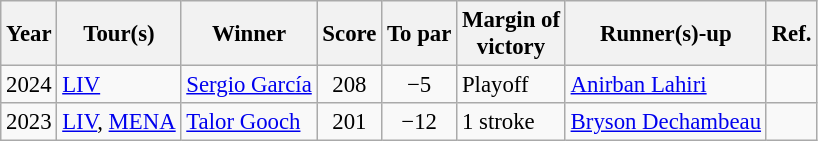<table class="wikitable" style="font-size:95%">
<tr>
<th>Year</th>
<th>Tour(s)</th>
<th>Winner</th>
<th>Score</th>
<th>To par</th>
<th>Margin of<br>victory</th>
<th>Runner(s)-up</th>
<th>Ref.</th>
</tr>
<tr>
<td>2024</td>
<td><a href='#'>LIV</a></td>
<td> <a href='#'>Sergio García</a></td>
<td align=center>208</td>
<td align=center>−5</td>
<td>Playoff</td>
<td> <a href='#'>Anirban Lahiri</a></td>
<td></td>
</tr>
<tr>
<td>2023</td>
<td><a href='#'>LIV</a>, <a href='#'>MENA</a></td>
<td> <a href='#'>Talor Gooch</a></td>
<td align=center>201</td>
<td align=center>−12</td>
<td>1 stroke</td>
<td> <a href='#'>Bryson Dechambeau</a></td>
<td></td>
</tr>
</table>
